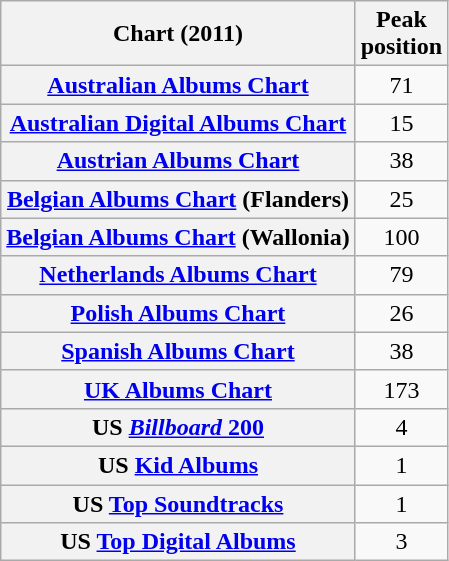<table class="wikitable sortable plainrowheaders" style="text-align:center">
<tr>
<th scope="col">Chart (2011)</th>
<th scope="col">Peak<br>position</th>
</tr>
<tr>
<th scope="row"><a href='#'>Australian Albums Chart</a></th>
<td align="center">71</td>
</tr>
<tr>
<th scope="row"><a href='#'>Australian Digital Albums Chart</a></th>
<td align="center">15</td>
</tr>
<tr>
<th scope="row"><a href='#'>Austrian Albums Chart</a></th>
<td align="center">38</td>
</tr>
<tr>
<th scope="row"><a href='#'>Belgian Albums Chart</a> (Flanders)</th>
<td align="center">25</td>
</tr>
<tr>
<th scope="row"><a href='#'>Belgian Albums Chart</a> (Wallonia)</th>
<td align="center">100</td>
</tr>
<tr>
<th scope="row"><a href='#'>Netherlands Albums Chart</a></th>
<td align="center">79</td>
</tr>
<tr>
<th scope="row"><a href='#'>Polish Albums Chart</a></th>
<td align="center">26</td>
</tr>
<tr>
<th scope="row"><a href='#'>Spanish Albums Chart</a></th>
<td align="center">38</td>
</tr>
<tr>
<th scope="row"><a href='#'>UK Albums Chart</a></th>
<td style="text-align:center;">173</td>
</tr>
<tr>
<th scope="row">US <a href='#'><em>Billboard</em> 200</a></th>
<td align="center">4</td>
</tr>
<tr>
<th scope="row">US <a href='#'>Kid Albums</a></th>
<td align="center">1</td>
</tr>
<tr>
<th scope="row">US <a href='#'>Top Soundtracks</a></th>
<td align="center">1</td>
</tr>
<tr>
<th scope="row">US <a href='#'>Top Digital Albums</a></th>
<td align="center">3</td>
</tr>
</table>
